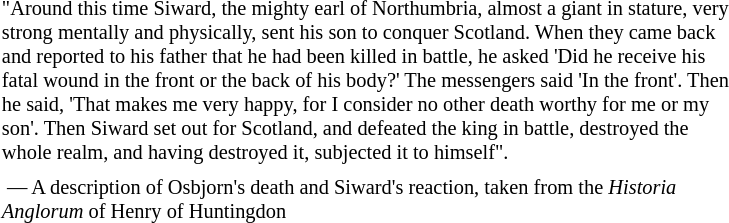<table class="toccolours" style="float: right; margin-left: 1em; margin-right: 2em; font-size: 85%; background:#dddddd9; color:black; width:40em; max-width: 40%;" cellspacing="5">
<tr>
<td style="text-align: left;">"Around this time Siward, the mighty earl of Northumbria, almost a giant in stature, very strong mentally and physically, sent his son to conquer Scotland. When they came back and reported to his father that he had been killed in battle, he asked 'Did he receive his fatal wound in the front or the back of his body?' The messengers said 'In the front'. Then he said, 'That makes me very happy, for I consider no other death worthy for me or my son'. Then Siward set out for Scotland, and defeated the king in battle, destroyed the whole realm, and having destroyed it, subjected it to himself".</td>
</tr>
<tr>
<td style="text-align: left;"> — A description of Osbjorn's death and Siward's reaction, taken from the <em>Historia Anglorum</em> of Henry of Huntingdon</td>
</tr>
</table>
